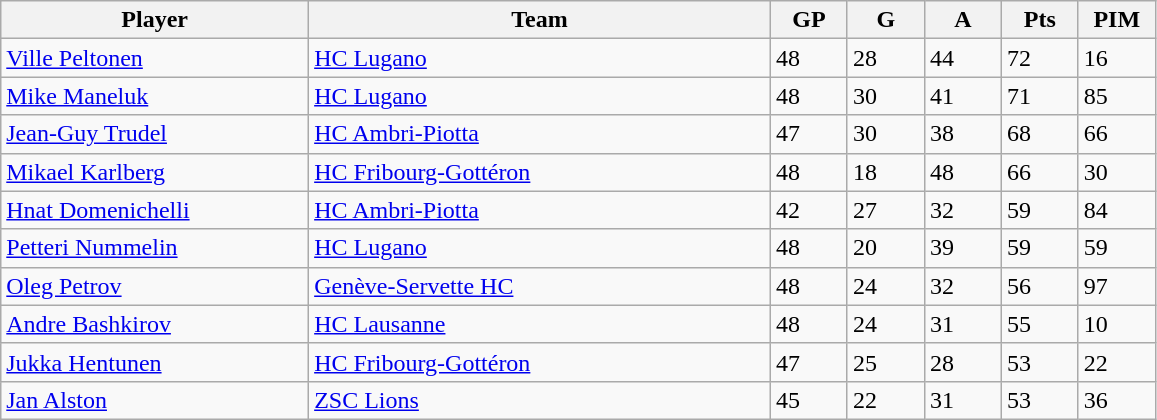<table class="wikitable">
<tr>
<th bgcolor="#DDDDFF" width="20%">Player</th>
<th bgcolor="#DDDDFF" width="30%">Team</th>
<th bgcolor="#DDDDFF" width="5%">GP</th>
<th bgcolor="#DDDDFF" width="5%">G</th>
<th bgcolor="#DDDDFF" width="5%">A</th>
<th bgcolor="#DDDDFF" width="5%">Pts</th>
<th bgcolor="#DDDDFF" width="5%">PIM</th>
</tr>
<tr>
<td><a href='#'>Ville Peltonen</a></td>
<td><a href='#'>HC Lugano</a></td>
<td>48</td>
<td>28</td>
<td>44</td>
<td>72</td>
<td>16</td>
</tr>
<tr>
<td><a href='#'>Mike Maneluk</a></td>
<td><a href='#'>HC Lugano</a></td>
<td>48</td>
<td>30</td>
<td>41</td>
<td>71</td>
<td>85</td>
</tr>
<tr>
<td><a href='#'>Jean-Guy Trudel</a></td>
<td><a href='#'>HC Ambri-Piotta</a></td>
<td>47</td>
<td>30</td>
<td>38</td>
<td>68</td>
<td>66</td>
</tr>
<tr>
<td><a href='#'>Mikael Karlberg</a></td>
<td><a href='#'>HC Fribourg-Gottéron</a></td>
<td>48</td>
<td>18</td>
<td>48</td>
<td>66</td>
<td>30</td>
</tr>
<tr>
<td><a href='#'>Hnat Domenichelli</a></td>
<td><a href='#'>HC Ambri-Piotta</a></td>
<td>42</td>
<td>27</td>
<td>32</td>
<td>59</td>
<td>84</td>
</tr>
<tr>
<td><a href='#'>Petteri Nummelin</a></td>
<td><a href='#'>HC Lugano</a></td>
<td>48</td>
<td>20</td>
<td>39</td>
<td>59</td>
<td>59</td>
</tr>
<tr>
<td><a href='#'>Oleg Petrov</a></td>
<td><a href='#'>Genève-Servette HC</a></td>
<td>48</td>
<td>24</td>
<td>32</td>
<td>56</td>
<td>97</td>
</tr>
<tr>
<td><a href='#'>Andre Bashkirov</a></td>
<td><a href='#'>HC Lausanne</a></td>
<td>48</td>
<td>24</td>
<td>31</td>
<td>55</td>
<td>10</td>
</tr>
<tr>
<td><a href='#'>Jukka Hentunen</a></td>
<td><a href='#'>HC Fribourg-Gottéron</a></td>
<td>47</td>
<td>25</td>
<td>28</td>
<td>53</td>
<td>22</td>
</tr>
<tr>
<td><a href='#'>Jan Alston</a></td>
<td><a href='#'>ZSC Lions</a></td>
<td>45</td>
<td>22</td>
<td>31</td>
<td>53</td>
<td>36</td>
</tr>
</table>
